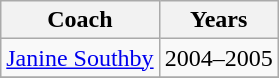<table class="wikitable collapsible">
<tr>
<th>Coach</th>
<th>Years</th>
</tr>
<tr>
<td><a href='#'>Janine Southby</a></td>
<td>2004–2005</td>
</tr>
<tr>
</tr>
</table>
